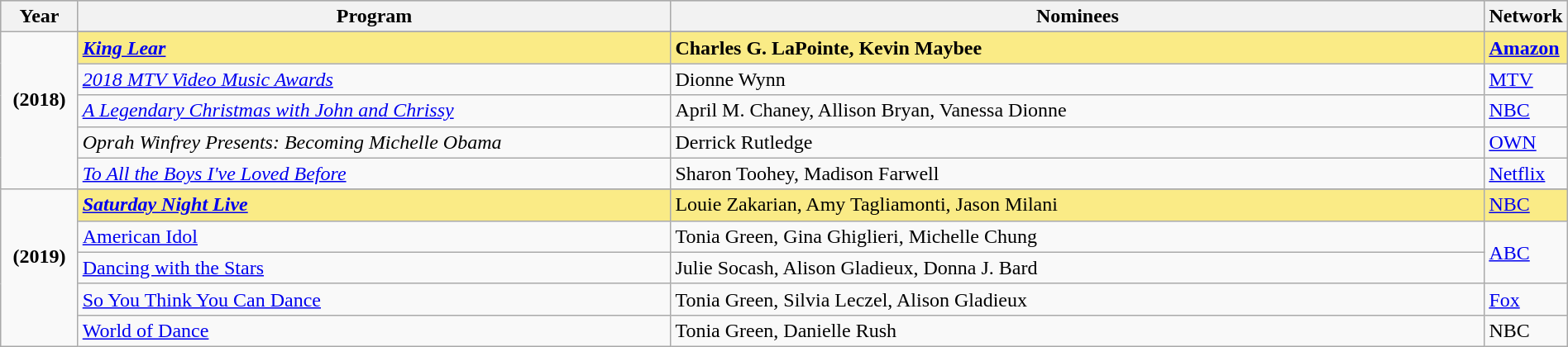<table class="wikitable" style="width:100%">
<tr bgcolor="#bebebe">
<th width="5%">Year</th>
<th width="40%">Program</th>
<th width="55%">Nominees</th>
<th width="5%">Network</th>
</tr>
<tr>
<td rowspan=6 style="text-align:center"><strong>(2018)</strong><br> <br></td>
</tr>
<tr style="background:#FAEB86">
<td><strong><em><a href='#'>King Lear</a></em></strong></td>
<td><strong>Charles G. LaPointe, Kevin Maybee</strong></td>
<td><strong><a href='#'>Amazon</a></strong></td>
</tr>
<tr>
<td><em><a href='#'>2018 MTV Video Music Awards</a></em></td>
<td>Dionne Wynn</td>
<td><a href='#'>MTV</a></td>
</tr>
<tr>
<td><em><a href='#'>A Legendary Christmas with John and Chrissy</a></em></td>
<td>April M. Chaney, Allison Bryan, Vanessa Dionne</td>
<td><a href='#'>NBC</a></td>
</tr>
<tr>
<td><em>Oprah Winfrey Presents: Becoming Michelle Obama</em></td>
<td>Derrick Rutledge</td>
<td><a href='#'>OWN</a></td>
</tr>
<tr>
<td><em><a href='#'>To All the Boys I've Loved Before</a></em></td>
<td>Sharon Toohey, Madison Farwell</td>
<td><a href='#'>Netflix</a></td>
</tr>
<tr>
<td rowspan=6 style="text-align:center"><strong>(2019)</strong><br> <br></td>
</tr>
<tr style="background:#FAEB86">
<td><strong><em><a href='#'>Saturday Night Live</a><em> <strong></td>
<td></strong>Louie Zakarian, Amy Tagliamonti, Jason Milani<strong></td>
<td></strong><a href='#'>NBC</a><strong></td>
</tr>
<tr>
<td></em><a href='#'>American Idol</a><em></td>
<td>Tonia Green, Gina Ghiglieri, Michelle Chung</td>
<td rowspan="2"><a href='#'>ABC</a></td>
</tr>
<tr>
<td></em><a href='#'>Dancing with the Stars</a><em></td>
<td>Julie Socash, Alison Gladieux, Donna J. Bard</td>
</tr>
<tr>
<td></em><a href='#'>So You Think You Can Dance</a><em></td>
<td>Tonia Green, Silvia Leczel, Alison Gladieux</td>
<td><a href='#'>Fox</a></td>
</tr>
<tr>
<td></em><a href='#'>World of Dance</a><em></td>
<td>Tonia Green, Danielle Rush</td>
<td>NBC</td>
</tr>
</table>
